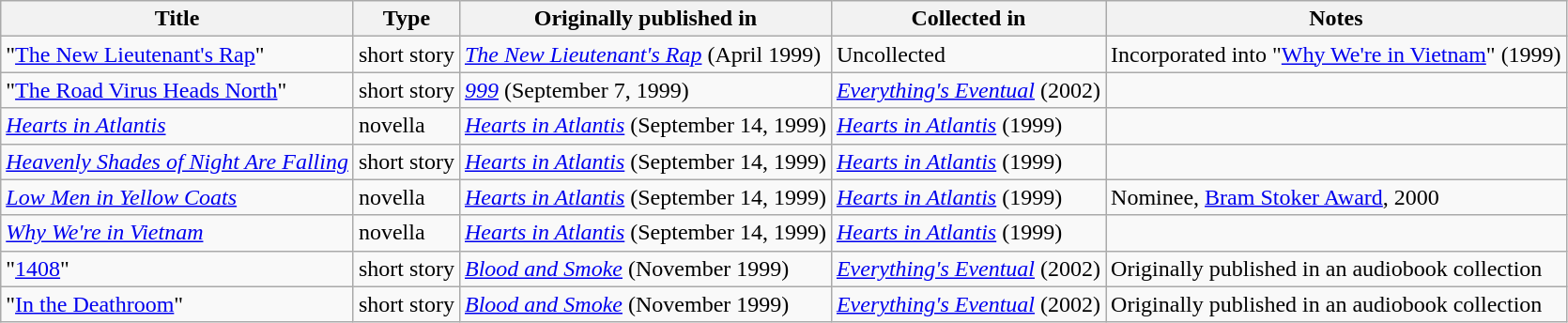<table class="wikitable">
<tr>
<th>Title</th>
<th>Type</th>
<th>Originally published in</th>
<th>Collected in</th>
<th>Notes</th>
</tr>
<tr>
<td>"<a href='#'>The New Lieutenant's Rap</a>"</td>
<td>short story</td>
<td><em><a href='#'>The New Lieutenant's Rap</a></em> (April 1999)</td>
<td>Uncollected</td>
<td>Incorporated into "<a href='#'>Why We're in Vietnam</a>" (1999)</td>
</tr>
<tr>
<td>"<a href='#'>The Road Virus Heads North</a>"</td>
<td>short story</td>
<td><em><a href='#'>999</a></em> (September 7, 1999)</td>
<td><em><a href='#'>Everything's Eventual</a></em> (2002)</td>
<td></td>
</tr>
<tr>
<td><em><a href='#'>Hearts in Atlantis</a></em></td>
<td>novella</td>
<td><em><a href='#'>Hearts in Atlantis</a></em> (September 14, 1999)</td>
<td><em><a href='#'>Hearts in Atlantis</a></em> (1999)</td>
<td></td>
</tr>
<tr>
<td><em><a href='#'>Heavenly Shades of Night Are Falling</a></em></td>
<td>short story</td>
<td><em><a href='#'>Hearts in Atlantis</a></em> (September 14, 1999)</td>
<td><em><a href='#'>Hearts in Atlantis</a></em> (1999)</td>
<td></td>
</tr>
<tr>
<td><em><a href='#'>Low Men in Yellow Coats</a></em></td>
<td>novella</td>
<td><em><a href='#'>Hearts in Atlantis</a></em> (September 14, 1999)</td>
<td><em><a href='#'>Hearts in Atlantis</a></em> (1999)</td>
<td>Nominee, <a href='#'>Bram Stoker Award</a>, 2000</td>
</tr>
<tr>
<td><em><a href='#'>Why We're in Vietnam</a></em></td>
<td>novella</td>
<td><em><a href='#'>Hearts in Atlantis</a></em> (September 14, 1999)</td>
<td><em><a href='#'>Hearts in Atlantis</a></em> (1999)</td>
<td></td>
</tr>
<tr>
<td>"<a href='#'>1408</a>"</td>
<td>short story</td>
<td><em><a href='#'>Blood and Smoke</a></em> (November 1999)</td>
<td><em><a href='#'>Everything's Eventual</a></em> (2002)</td>
<td>Originally published in an audiobook collection</td>
</tr>
<tr>
<td>"<a href='#'>In the Deathroom</a>"</td>
<td>short story</td>
<td><em><a href='#'>Blood and Smoke</a></em> (November 1999)</td>
<td><em><a href='#'>Everything's Eventual</a></em> (2002)</td>
<td>Originally published in an audiobook collection</td>
</tr>
</table>
